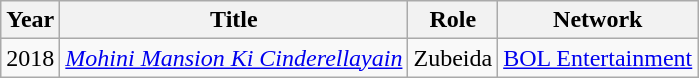<table class="wikitable sortable plainrowheaders">
<tr style="text-align:center;">
<th scope="col">Year</th>
<th scope="col">Title</th>
<th scope="col">Role</th>
<th scope="col">Network</th>
</tr>
<tr>
<td>2018</td>
<td><em><a href='#'>Mohini Mansion Ki Cinderellayain</a></em></td>
<td>Zubeida</td>
<td><a href='#'>BOL Entertainment</a></td>
</tr>
</table>
